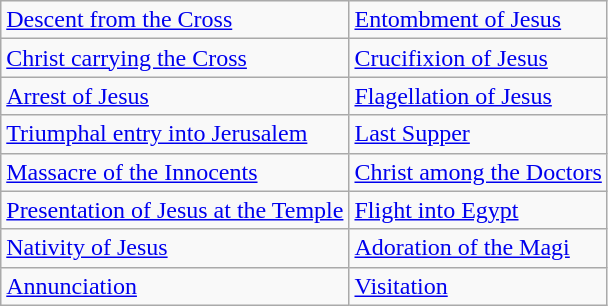<table class="wikitable">
<tr>
<td><a href='#'>Descent from the Cross</a></td>
<td><a href='#'>Entombment of Jesus</a></td>
</tr>
<tr>
<td><a href='#'>Christ carrying the Cross</a></td>
<td><a href='#'>Crucifixion of Jesus</a></td>
</tr>
<tr>
<td><a href='#'>Arrest of Jesus</a></td>
<td><a href='#'>Flagellation of Jesus</a></td>
</tr>
<tr>
<td><a href='#'>Triumphal entry into Jerusalem</a></td>
<td><a href='#'>Last Supper</a></td>
</tr>
<tr>
<td><a href='#'>Massacre of the Innocents</a></td>
<td><a href='#'>Christ among the Doctors</a></td>
</tr>
<tr>
<td><a href='#'>Presentation of Jesus at the Temple</a></td>
<td><a href='#'>Flight into Egypt</a></td>
</tr>
<tr>
<td><a href='#'>Nativity of Jesus</a></td>
<td><a href='#'>Adoration of the Magi</a></td>
</tr>
<tr>
<td><a href='#'>Annunciation</a></td>
<td><a href='#'>Visitation</a></td>
</tr>
</table>
